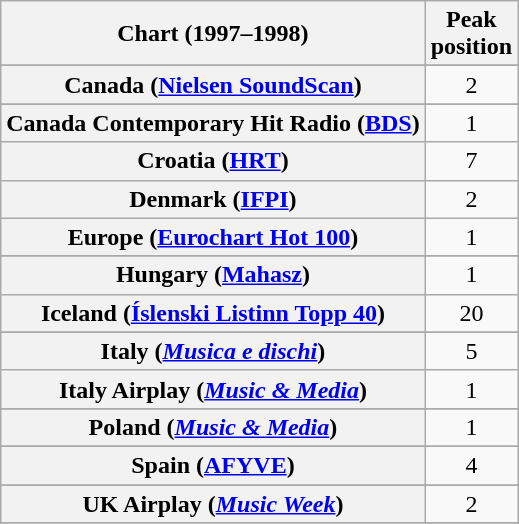<table class="wikitable sortable plainrowheaders" style="text-align:center">
<tr>
<th>Chart (1997–1998)</th>
<th>Peak<br>position</th>
</tr>
<tr>
</tr>
<tr>
</tr>
<tr>
</tr>
<tr>
</tr>
<tr>
</tr>
<tr>
<th scope="row">Canada (<a href='#'>Nielsen SoundScan</a>)</th>
<td>2</td>
</tr>
<tr>
</tr>
<tr>
</tr>
<tr>
</tr>
<tr>
<th scope="row">Canada Contemporary Hit Radio (<a href='#'>BDS</a>)</th>
<td>1</td>
</tr>
<tr>
<th scope="row">Croatia (<a href='#'>HRT</a>)</th>
<td>7</td>
</tr>
<tr>
<th scope="row">Denmark (<a href='#'>IFPI</a>)</th>
<td>2</td>
</tr>
<tr>
<th scope="row">Europe (<a href='#'>Eurochart Hot 100</a>)</th>
<td>1</td>
</tr>
<tr>
</tr>
<tr>
</tr>
<tr>
</tr>
<tr>
<th scope="row">Hungary (<a href='#'>Mahasz</a>)</th>
<td>1</td>
</tr>
<tr>
<th scope="row">Iceland (<a href='#'>Íslenski Listinn Topp 40</a>)</th>
<td>20</td>
</tr>
<tr>
</tr>
<tr>
<th scope="row">Italy (<em><a href='#'>Musica e dischi</a></em>)</th>
<td>5</td>
</tr>
<tr>
<th scope="row">Italy Airplay (<em><a href='#'>Music & Media</a></em>)</th>
<td>1</td>
</tr>
<tr>
</tr>
<tr>
</tr>
<tr>
</tr>
<tr>
</tr>
<tr>
<th scope="row">Poland (<em><a href='#'>Music & Media</a></em>)</th>
<td>1</td>
</tr>
<tr>
</tr>
<tr>
<th scope="row">Spain (<a href='#'>AFYVE</a>)</th>
<td>4</td>
</tr>
<tr>
</tr>
<tr>
</tr>
<tr>
</tr>
<tr>
</tr>
<tr>
</tr>
<tr>
<th scope="row">UK Airplay (<em><a href='#'>Music Week</a></em>)</th>
<td>2</td>
</tr>
<tr>
</tr>
<tr>
</tr>
<tr>
</tr>
<tr>
</tr>
<tr>
</tr>
<tr>
</tr>
</table>
